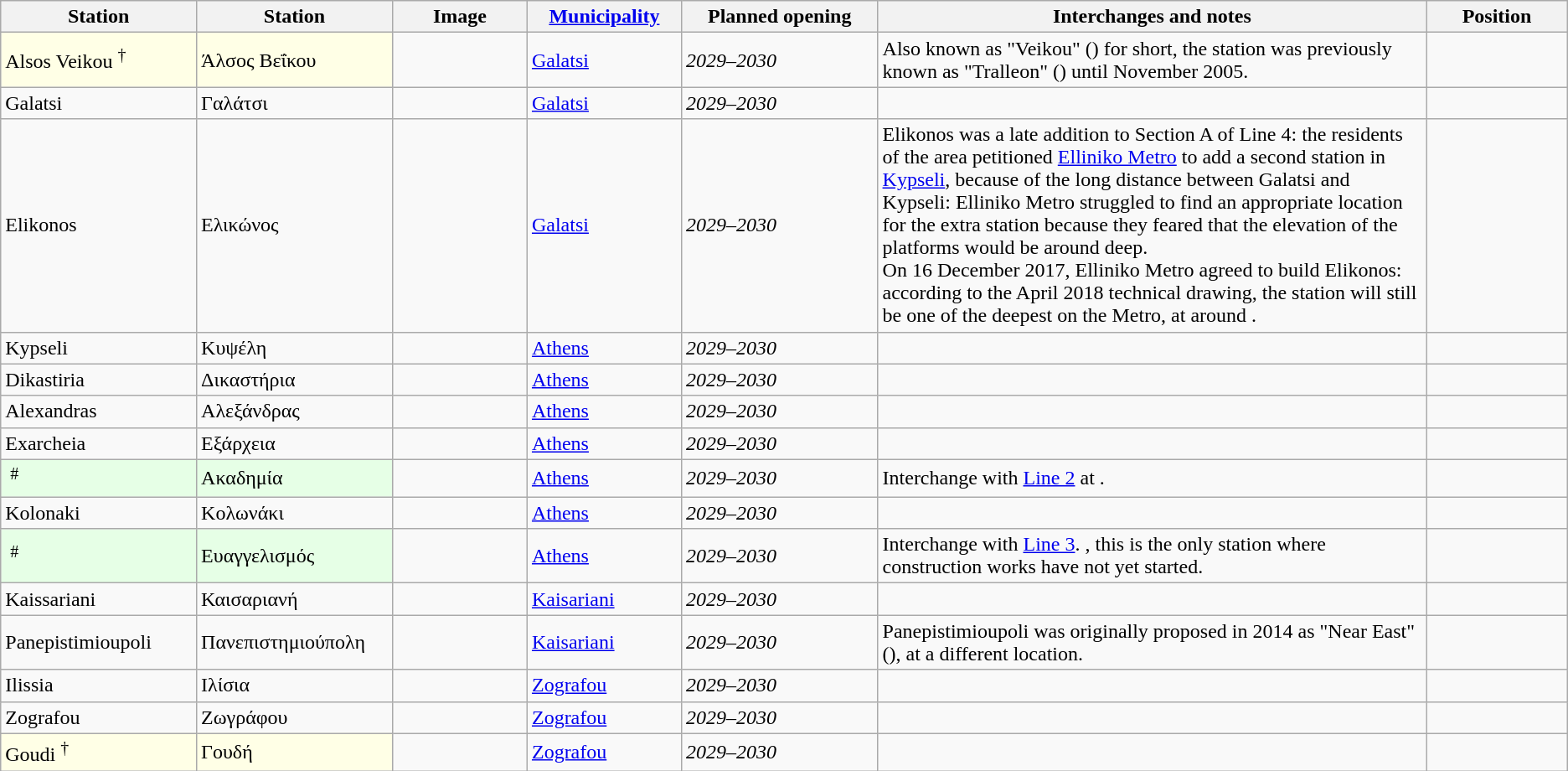<table class="wikitable sortable">
<tr>
<th style="min-width:120px;width:12.5%">Station<br></th>
<th style="min-width:120px;width:12.5%">Station<br></th>
<th style="width:100px" class="unsortable">Image</th>
<th><a href='#'>Municipality</a></th>
<th data-sort-type="date">Planned opening<br></th>
<th style="width:35%" class="unsortable">Interchanges and notes</th>
<th style="width:105px" class="unsortable">Position</th>
</tr>
<tr id="407">
<td style="background-color:#FFFFE6">Alsos Veikou <sup>†</sup></td>
<td style="background-color:#FFFFE6">Άλσος Βεΐκου</td>
<td></td>
<td><a href='#'>Galatsi</a></td>
<td><em>2029–2030</em></td>
<td>Also known as "Veikou" () for short, the station was previously known as "Tralleon" () until November 2005.</td>
<td></td>
</tr>
<tr id="408">
<td>Galatsi</td>
<td>Γαλάτσι</td>
<td></td>
<td><a href='#'>Galatsi</a></td>
<td><em>2029–2030</em></td>
<td></td>
<td></td>
</tr>
<tr id="409">
<td>Elikonos</td>
<td>Ελικώνος</td>
<td></td>
<td><a href='#'>Galatsi</a></td>
<td><em>2029–2030</em></td>
<td>Elikonos was a late addition to Section A of Line 4: the residents of the area petitioned <a href='#'>Elliniko Metro</a> to add a second station in <a href='#'>Kypseli</a>, because of the long distance between Galatsi and Kypseli: Elliniko Metro struggled to find an appropriate location for the extra station because they feared that the elevation of the platforms would be around  deep.<br>On 16 December 2017, Elliniko Metro agreed to build Elikonos: according to the April 2018 technical drawing, the station will still be one of the deepest on the Metro, at around .</td>
<td></td>
</tr>
<tr id="410">
<td>Kypseli</td>
<td>Κυψέλη</td>
<td></td>
<td><a href='#'>Athens</a></td>
<td><em>2029–2030</em></td>
<td></td>
<td></td>
</tr>
<tr id="411">
<td>Dikastiria</td>
<td>Δικαστήρια</td>
<td></td>
<td><a href='#'>Athens</a></td>
<td><em>2029–2030</em></td>
<td></td>
<td></td>
</tr>
<tr id="412">
<td>Alexandras</td>
<td>Αλεξάνδρας</td>
<td></td>
<td><a href='#'>Athens</a></td>
<td><em>2029–2030</em></td>
<td></td>
<td></td>
</tr>
<tr id="413">
<td>Exarcheia</td>
<td>Εξάρχεια</td>
<td></td>
<td><a href='#'>Athens</a></td>
<td><em>2029–2030</em></td>
<td></td>
<td></td>
</tr>
<tr id="414">
<td style="background-color:#E6FFE6"> <sup>#</sup></td>
<td style="background-color:#E6FFE6">Ακαδημία</td>
<td></td>
<td><a href='#'>Athens</a></td>
<td><em>2029–2030</em></td>
<td>Interchange with <a href='#'>Line 2</a> at .</td>
<td></td>
</tr>
<tr id="415">
<td>Kolonaki</td>
<td>Κολωνάκι</td>
<td></td>
<td><a href='#'>Athens</a></td>
<td><em>2029–2030</em></td>
<td></td>
<td></td>
</tr>
<tr id="416">
<td style="background-color:#E6FFE6"> <sup>#</sup></td>
<td style="background-color:#E6FFE6">Ευαγγελισμός</td>
<td></td>
<td><a href='#'>Athens</a></td>
<td><em>2029–2030</em></td>
<td>Interchange with <a href='#'>Line 3</a>. , this is the only station where construction works have not yet started.</td>
<td></td>
</tr>
<tr id="417">
<td>Kaissariani</td>
<td>Καισαριανή</td>
<td></td>
<td><a href='#'>Kaisariani</a></td>
<td><em>2029–2030</em></td>
<td></td>
<td></td>
</tr>
<tr id="418">
<td>Panepistimioupoli</td>
<td>Πανεπιστημιούπολη</td>
<td></td>
<td><a href='#'>Kaisariani</a></td>
<td><em>2029–2030</em></td>
<td>Panepistimioupoli was originally proposed in 2014 as "Near East" (), at a different location.</td>
<td></td>
</tr>
<tr id="419">
<td>Ilissia</td>
<td>Ιλίσια</td>
<td></td>
<td><a href='#'>Zografou</a></td>
<td><em>2029–2030</em></td>
<td></td>
<td></td>
</tr>
<tr id="420">
<td>Zografou</td>
<td>Ζωγράφου</td>
<td></td>
<td><a href='#'>Zografou</a></td>
<td><em>2029–2030</em></td>
<td></td>
<td></td>
</tr>
<tr id="421">
<td style="background-color:#FFFFE6">Goudi <sup>†</sup></td>
<td style="background-color:#FFFFE6">Γουδή</td>
<td></td>
<td><a href='#'>Zografou</a></td>
<td><em>2029–2030</em></td>
<td></td>
<td></td>
</tr>
</table>
